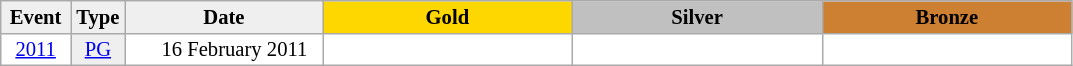<table class="wikitable plainrowheaders" style="background:#fff; font-size:86%; line-height:15px; border:grey solid 1px; border-collapse:collapse;">
<tr>
<th style="background-color: #EFEFEF;" width="40">Event</th>
<th style="background-color: #EFEFEF;" width="30">Type</th>
<th style="background-color: #EFEFEF;" width="125">Date</th>
<th style="background-color: #FFD700;" width="160">Gold</th>
<th style="background-color: #C0C0C0;" width="160">Silver</th>
<th style="background-color: #CD7F32;" width="160">Bronze</th>
</tr>
<tr>
<td align=center><a href='#'>2011</a></td>
<td align=center bgcolor=#EFEFEF><a href='#'>PG</a></td>
<td align=right>16 February 2011  </td>
<td></td>
<td></td>
<td></td>
</tr>
</table>
